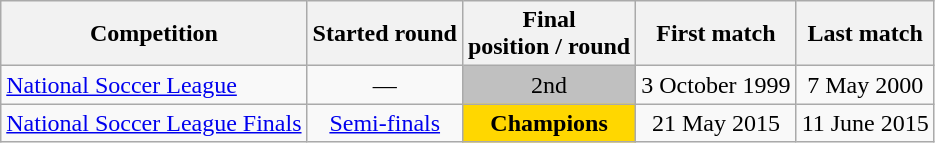<table class="wikitable">
<tr>
<th>Competition</th>
<th>Started round</th>
<th>Final <br>position / round</th>
<th>First match</th>
<th>Last match</th>
</tr>
<tr style="text-align: center">
<td align=left><a href='#'>National Soccer League</a></td>
<td>—</td>
<td style="background:silver;">2nd</td>
<td>3 October 1999</td>
<td>7 May 2000</td>
</tr>
<tr style="text-align: center">
<td align=left><a href='#'>National Soccer League Finals</a></td>
<td><a href='#'>Semi-finals</a></td>
<td style="background:gold;"><strong>Champions</strong></td>
<td>21 May 2015</td>
<td>11 June 2015</td>
</tr>
</table>
